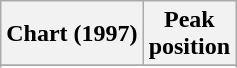<table class="wikitable sortable plainrowheaders" style="text-align:center">
<tr>
<th scope="col">Chart (1997)</th>
<th scope="col">Peak<br>position</th>
</tr>
<tr>
</tr>
<tr>
</tr>
</table>
